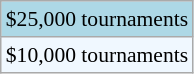<table class="wikitable" style="font-size:90%;">
<tr style="background:lightblue;">
<td>$25,000 tournaments</td>
</tr>
<tr style="background:#f0f8ff;">
<td>$10,000 tournaments</td>
</tr>
</table>
